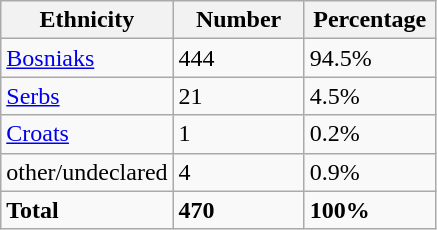<table class="wikitable">
<tr>
<th width="100px">Ethnicity</th>
<th width="80px">Number</th>
<th width="80px">Percentage</th>
</tr>
<tr>
<td><a href='#'>Bosniaks</a></td>
<td>444</td>
<td>94.5%</td>
</tr>
<tr>
<td><a href='#'>Serbs</a></td>
<td>21</td>
<td>4.5%</td>
</tr>
<tr>
<td><a href='#'>Croats</a></td>
<td>1</td>
<td>0.2%</td>
</tr>
<tr>
<td>other/undeclared</td>
<td>4</td>
<td>0.9%</td>
</tr>
<tr>
<td><strong>Total</strong></td>
<td><strong>470</strong></td>
<td><strong>100%</strong></td>
</tr>
</table>
